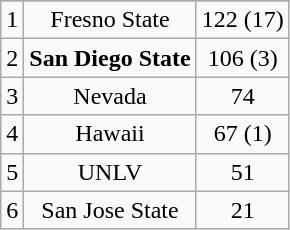<table class="wikitable" style="display: inline-table;">
<tr align="center">
</tr>
<tr align="center">
<td>1</td>
<td>Fresno State</td>
<td>122 (17)</td>
</tr>
<tr align="center">
<td>2</td>
<td><strong>San Diego State</strong></td>
<td>106 (3)</td>
</tr>
<tr align="center">
<td>3</td>
<td>Nevada</td>
<td>74</td>
</tr>
<tr align="center">
<td>4</td>
<td>Hawaii</td>
<td>67 (1)</td>
</tr>
<tr align="center">
<td>5</td>
<td>UNLV</td>
<td>51</td>
</tr>
<tr align="center">
<td>6</td>
<td>San Jose State</td>
<td>21</td>
</tr>
</table>
